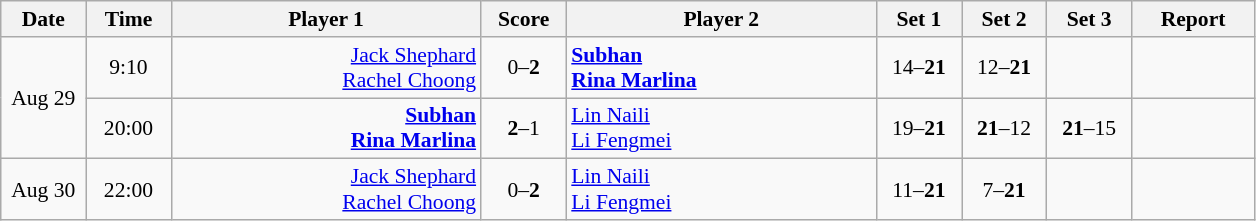<table class="nowrap wikitable" style="font-size:90%; text-align:center">
<tr>
<th width="50">Date</th>
<th width="50">Time</th>
<th width="200">Player 1</th>
<th width="50">Score</th>
<th width="200">Player 2</th>
<th width="50">Set 1</th>
<th width="50">Set 2</th>
<th width="50">Set 3</th>
<th width="75">Report</th>
</tr>
<tr>
<td rowspan="2">Aug 29</td>
<td>9:10</td>
<td align="right"><a href='#'>Jack Shephard</a> <br><a href='#'>Rachel Choong</a> </td>
<td>0–<strong>2</strong></td>
<td align="left"><strong> <a href='#'>Subhan</a><br> <a href='#'>Rina Marlina</a></strong></td>
<td>14–<strong>21</strong></td>
<td>12–<strong>21</strong></td>
<td></td>
<td></td>
</tr>
<tr>
<td>20:00</td>
<td align="right"><strong><a href='#'>Subhan</a> <br><a href='#'>Rina Marlina</a> </strong></td>
<td><strong>2</strong>–1</td>
<td align="left"> <a href='#'>Lin Naili</a><br> <a href='#'>Li Fengmei</a></td>
<td>19–<strong>21</strong></td>
<td><strong>21</strong>–12</td>
<td><strong>21</strong>–15</td>
<td></td>
</tr>
<tr>
<td>Aug 30</td>
<td>22:00</td>
<td align="right"><a href='#'>Jack Shephard</a> <br><a href='#'>Rachel Choong</a> </td>
<td>0–<strong>2</strong></td>
<td align="left"> <a href='#'>Lin Naili</a><br> <a href='#'>Li Fengmei</a></td>
<td>11–<strong>21</strong></td>
<td>7–<strong>21</strong></td>
<td></td>
<td></td>
</tr>
</table>
